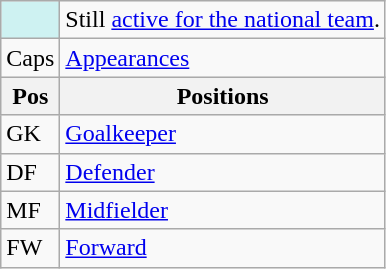<table class="wikitable">
<tr>
<td style="background-color:#CEF2F2"></td>
<td>Still <a href='#'>active for the national team</a>.</td>
</tr>
<tr>
<td>Caps</td>
<td><a href='#'>Appearances</a></td>
</tr>
<tr>
<th>Pos</th>
<th style="align: left">Positions</th>
</tr>
<tr>
<td>GK</td>
<td><a href='#'>Goalkeeper</a></td>
</tr>
<tr>
<td>DF</td>
<td><a href='#'>Defender</a></td>
</tr>
<tr>
<td>MF</td>
<td><a href='#'>Midfielder</a></td>
</tr>
<tr>
<td>FW</td>
<td><a href='#'>Forward</a></td>
</tr>
</table>
